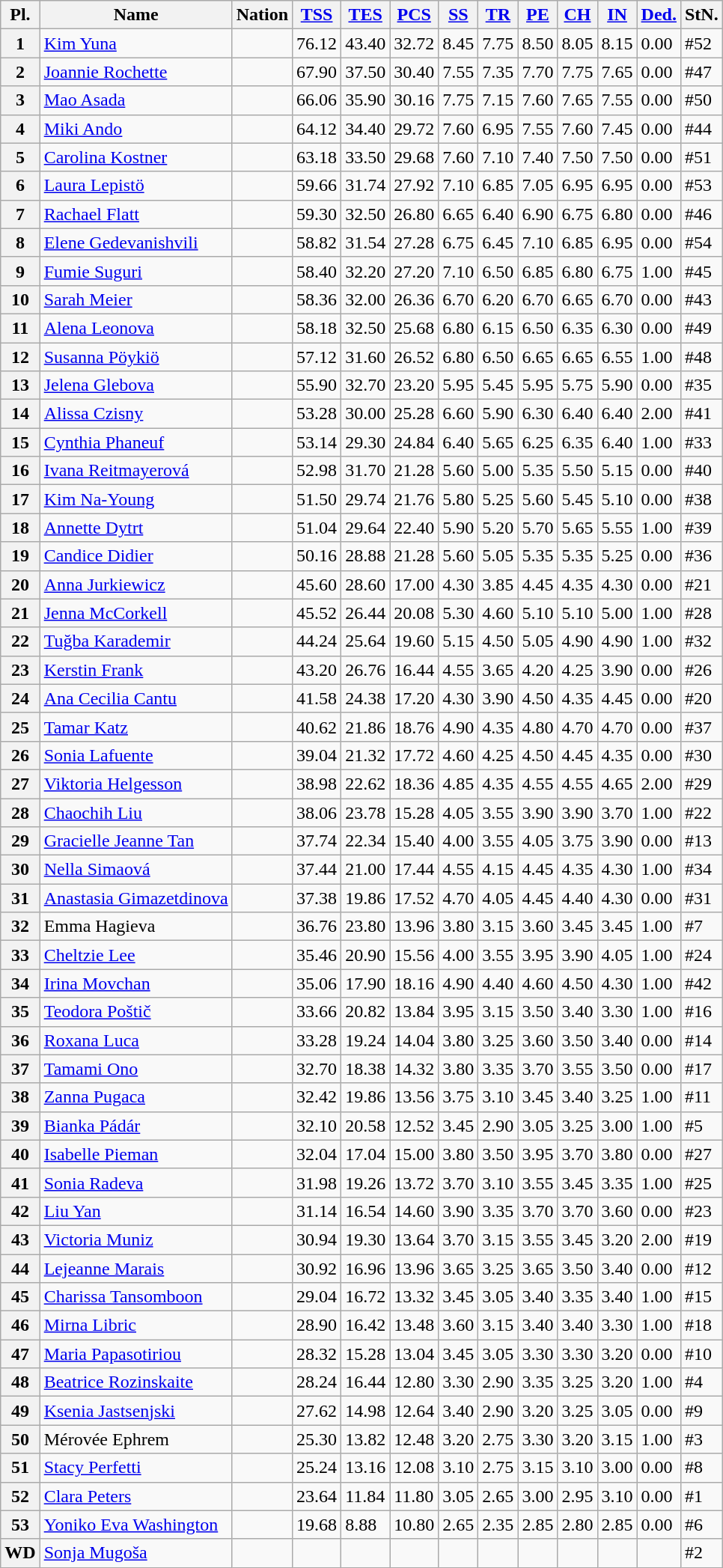<table class="wikitable sortable">
<tr>
<th>Pl.</th>
<th>Name</th>
<th>Nation</th>
<th><a href='#'>TSS</a></th>
<th><a href='#'>TES</a></th>
<th><a href='#'>PCS</a></th>
<th><a href='#'>SS</a></th>
<th><a href='#'>TR</a></th>
<th><a href='#'>PE</a></th>
<th><a href='#'>CH</a></th>
<th><a href='#'>IN</a></th>
<th><a href='#'>Ded.</a></th>
<th>StN.</th>
</tr>
<tr>
<th>1</th>
<td><a href='#'>Kim Yuna</a></td>
<td></td>
<td>76.12</td>
<td>43.40</td>
<td>32.72</td>
<td>8.45</td>
<td>7.75</td>
<td>8.50</td>
<td>8.05</td>
<td>8.15</td>
<td>0.00</td>
<td>#52</td>
</tr>
<tr>
<th>2</th>
<td><a href='#'>Joannie Rochette</a></td>
<td></td>
<td>67.90</td>
<td>37.50</td>
<td>30.40</td>
<td>7.55</td>
<td>7.35</td>
<td>7.70</td>
<td>7.75</td>
<td>7.65</td>
<td>0.00</td>
<td>#47</td>
</tr>
<tr>
<th>3</th>
<td><a href='#'>Mao Asada</a></td>
<td></td>
<td>66.06</td>
<td>35.90</td>
<td>30.16</td>
<td>7.75</td>
<td>7.15</td>
<td>7.60</td>
<td>7.65</td>
<td>7.55</td>
<td>0.00</td>
<td>#50</td>
</tr>
<tr>
<th>4</th>
<td><a href='#'>Miki Ando</a></td>
<td></td>
<td>64.12</td>
<td>34.40</td>
<td>29.72</td>
<td>7.60</td>
<td>6.95</td>
<td>7.55</td>
<td>7.60</td>
<td>7.45</td>
<td>0.00</td>
<td>#44</td>
</tr>
<tr>
<th>5</th>
<td><a href='#'>Carolina Kostner</a></td>
<td></td>
<td>63.18</td>
<td>33.50</td>
<td>29.68</td>
<td>7.60</td>
<td>7.10</td>
<td>7.40</td>
<td>7.50</td>
<td>7.50</td>
<td>0.00</td>
<td>#51</td>
</tr>
<tr>
<th>6</th>
<td><a href='#'>Laura Lepistö</a></td>
<td></td>
<td>59.66</td>
<td>31.74</td>
<td>27.92</td>
<td>7.10</td>
<td>6.85</td>
<td>7.05</td>
<td>6.95</td>
<td>6.95</td>
<td>0.00</td>
<td>#53</td>
</tr>
<tr>
<th>7</th>
<td><a href='#'>Rachael Flatt</a></td>
<td></td>
<td>59.30</td>
<td>32.50</td>
<td>26.80</td>
<td>6.65</td>
<td>6.40</td>
<td>6.90</td>
<td>6.75</td>
<td>6.80</td>
<td>0.00</td>
<td>#46</td>
</tr>
<tr>
<th>8</th>
<td><a href='#'>Elene Gedevanishvili</a></td>
<td></td>
<td>58.82</td>
<td>31.54</td>
<td>27.28</td>
<td>6.75</td>
<td>6.45</td>
<td>7.10</td>
<td>6.85</td>
<td>6.95</td>
<td>0.00</td>
<td>#54</td>
</tr>
<tr>
<th>9</th>
<td><a href='#'>Fumie Suguri</a></td>
<td></td>
<td>58.40</td>
<td>32.20</td>
<td>27.20</td>
<td>7.10</td>
<td>6.50</td>
<td>6.85</td>
<td>6.80</td>
<td>6.75</td>
<td>1.00</td>
<td>#45</td>
</tr>
<tr>
<th>10</th>
<td><a href='#'>Sarah Meier</a></td>
<td></td>
<td>58.36</td>
<td>32.00</td>
<td>26.36</td>
<td>6.70</td>
<td>6.20</td>
<td>6.70</td>
<td>6.65</td>
<td>6.70</td>
<td>0.00</td>
<td>#43</td>
</tr>
<tr>
<th>11</th>
<td><a href='#'>Alena Leonova</a></td>
<td></td>
<td>58.18</td>
<td>32.50</td>
<td>25.68</td>
<td>6.80</td>
<td>6.15</td>
<td>6.50</td>
<td>6.35</td>
<td>6.30</td>
<td>0.00</td>
<td>#49</td>
</tr>
<tr>
<th>12</th>
<td><a href='#'>Susanna Pöykiö</a></td>
<td></td>
<td>57.12</td>
<td>31.60</td>
<td>26.52</td>
<td>6.80</td>
<td>6.50</td>
<td>6.65</td>
<td>6.65</td>
<td>6.55</td>
<td>1.00</td>
<td>#48</td>
</tr>
<tr>
<th>13</th>
<td><a href='#'>Jelena Glebova</a></td>
<td></td>
<td>55.90</td>
<td>32.70</td>
<td>23.20</td>
<td>5.95</td>
<td>5.45</td>
<td>5.95</td>
<td>5.75</td>
<td>5.90</td>
<td>0.00</td>
<td>#35</td>
</tr>
<tr>
<th>14</th>
<td><a href='#'>Alissa Czisny</a></td>
<td></td>
<td>53.28</td>
<td>30.00</td>
<td>25.28</td>
<td>6.60</td>
<td>5.90</td>
<td>6.30</td>
<td>6.40</td>
<td>6.40</td>
<td>2.00</td>
<td>#41</td>
</tr>
<tr>
<th>15</th>
<td><a href='#'>Cynthia Phaneuf</a></td>
<td></td>
<td>53.14</td>
<td>29.30</td>
<td>24.84</td>
<td>6.40</td>
<td>5.65</td>
<td>6.25</td>
<td>6.35</td>
<td>6.40</td>
<td>1.00</td>
<td>#33</td>
</tr>
<tr>
<th>16</th>
<td><a href='#'>Ivana Reitmayerová</a></td>
<td></td>
<td>52.98</td>
<td>31.70</td>
<td>21.28</td>
<td>5.60</td>
<td>5.00</td>
<td>5.35</td>
<td>5.50</td>
<td>5.15</td>
<td>0.00</td>
<td>#40</td>
</tr>
<tr>
<th>17</th>
<td><a href='#'>Kim Na-Young</a></td>
<td></td>
<td>51.50</td>
<td>29.74</td>
<td>21.76</td>
<td>5.80</td>
<td>5.25</td>
<td>5.60</td>
<td>5.45</td>
<td>5.10</td>
<td>0.00</td>
<td>#38</td>
</tr>
<tr>
<th>18</th>
<td><a href='#'>Annette Dytrt</a></td>
<td></td>
<td>51.04</td>
<td>29.64</td>
<td>22.40</td>
<td>5.90</td>
<td>5.20</td>
<td>5.70</td>
<td>5.65</td>
<td>5.55</td>
<td>1.00</td>
<td>#39</td>
</tr>
<tr>
<th>19</th>
<td><a href='#'>Candice Didier</a></td>
<td></td>
<td>50.16</td>
<td>28.88</td>
<td>21.28</td>
<td>5.60</td>
<td>5.05</td>
<td>5.35</td>
<td>5.35</td>
<td>5.25</td>
<td>0.00</td>
<td>#36</td>
</tr>
<tr>
<th>20</th>
<td><a href='#'>Anna Jurkiewicz</a></td>
<td></td>
<td>45.60</td>
<td>28.60</td>
<td>17.00</td>
<td>4.30</td>
<td>3.85</td>
<td>4.45</td>
<td>4.35</td>
<td>4.30</td>
<td>0.00</td>
<td>#21</td>
</tr>
<tr>
<th>21</th>
<td><a href='#'>Jenna McCorkell</a></td>
<td></td>
<td>45.52</td>
<td>26.44</td>
<td>20.08</td>
<td>5.30</td>
<td>4.60</td>
<td>5.10</td>
<td>5.10</td>
<td>5.00</td>
<td>1.00</td>
<td>#28</td>
</tr>
<tr>
<th>22</th>
<td><a href='#'>Tuğba Karademir</a></td>
<td></td>
<td>44.24</td>
<td>25.64</td>
<td>19.60</td>
<td>5.15</td>
<td>4.50</td>
<td>5.05</td>
<td>4.90</td>
<td>4.90</td>
<td>1.00</td>
<td>#32</td>
</tr>
<tr>
<th>23</th>
<td><a href='#'>Kerstin Frank</a></td>
<td></td>
<td>43.20</td>
<td>26.76</td>
<td>16.44</td>
<td>4.55</td>
<td>3.65</td>
<td>4.20</td>
<td>4.25</td>
<td>3.90</td>
<td>0.00</td>
<td>#26</td>
</tr>
<tr>
<th>24</th>
<td><a href='#'>Ana Cecilia Cantu</a></td>
<td></td>
<td>41.58</td>
<td>24.38</td>
<td>17.20</td>
<td>4.30</td>
<td>3.90</td>
<td>4.50</td>
<td>4.35</td>
<td>4.45</td>
<td>0.00</td>
<td>#20</td>
</tr>
<tr>
<th>25</th>
<td><a href='#'>Tamar Katz</a></td>
<td></td>
<td>40.62</td>
<td>21.86</td>
<td>18.76</td>
<td>4.90</td>
<td>4.35</td>
<td>4.80</td>
<td>4.70</td>
<td>4.70</td>
<td>0.00</td>
<td>#37</td>
</tr>
<tr>
<th>26</th>
<td><a href='#'>Sonia Lafuente</a></td>
<td></td>
<td>39.04</td>
<td>21.32</td>
<td>17.72</td>
<td>4.60</td>
<td>4.25</td>
<td>4.50</td>
<td>4.45</td>
<td>4.35</td>
<td>0.00</td>
<td>#30</td>
</tr>
<tr>
<th>27</th>
<td><a href='#'>Viktoria Helgesson</a></td>
<td></td>
<td>38.98</td>
<td>22.62</td>
<td>18.36</td>
<td>4.85</td>
<td>4.35</td>
<td>4.55</td>
<td>4.55</td>
<td>4.65</td>
<td>2.00</td>
<td>#29</td>
</tr>
<tr>
<th>28</th>
<td><a href='#'>Chaochih Liu</a></td>
<td></td>
<td>38.06</td>
<td>23.78</td>
<td>15.28</td>
<td>4.05</td>
<td>3.55</td>
<td>3.90</td>
<td>3.90</td>
<td>3.70</td>
<td>1.00</td>
<td>#22</td>
</tr>
<tr>
<th>29</th>
<td><a href='#'>Gracielle Jeanne Tan</a></td>
<td></td>
<td>37.74</td>
<td>22.34</td>
<td>15.40</td>
<td>4.00</td>
<td>3.55</td>
<td>4.05</td>
<td>3.75</td>
<td>3.90</td>
<td>0.00</td>
<td>#13</td>
</tr>
<tr>
<th>30</th>
<td><a href='#'>Nella Simaová</a></td>
<td></td>
<td>37.44</td>
<td>21.00</td>
<td>17.44</td>
<td>4.55</td>
<td>4.15</td>
<td>4.45</td>
<td>4.35</td>
<td>4.30</td>
<td>1.00</td>
<td>#34</td>
</tr>
<tr>
<th>31</th>
<td><a href='#'>Anastasia Gimazetdinova</a></td>
<td></td>
<td>37.38</td>
<td>19.86</td>
<td>17.52</td>
<td>4.70</td>
<td>4.05</td>
<td>4.45</td>
<td>4.40</td>
<td>4.30</td>
<td>0.00</td>
<td>#31</td>
</tr>
<tr>
<th>32</th>
<td>Emma Hagieva</td>
<td></td>
<td>36.76</td>
<td>23.80</td>
<td>13.96</td>
<td>3.80</td>
<td>3.15</td>
<td>3.60</td>
<td>3.45</td>
<td>3.45</td>
<td>1.00</td>
<td>#7</td>
</tr>
<tr>
<th>33</th>
<td><a href='#'>Cheltzie Lee</a></td>
<td></td>
<td>35.46</td>
<td>20.90</td>
<td>15.56</td>
<td>4.00</td>
<td>3.55</td>
<td>3.95</td>
<td>3.90</td>
<td>4.05</td>
<td>1.00</td>
<td>#24</td>
</tr>
<tr>
<th>34</th>
<td><a href='#'>Irina Movchan</a></td>
<td></td>
<td>35.06</td>
<td>17.90</td>
<td>18.16</td>
<td>4.90</td>
<td>4.40</td>
<td>4.60</td>
<td>4.50</td>
<td>4.30</td>
<td>1.00</td>
<td>#42</td>
</tr>
<tr>
<th>35</th>
<td><a href='#'>Teodora Poštič</a></td>
<td></td>
<td>33.66</td>
<td>20.82</td>
<td>13.84</td>
<td>3.95</td>
<td>3.15</td>
<td>3.50</td>
<td>3.40</td>
<td>3.30</td>
<td>1.00</td>
<td>#16</td>
</tr>
<tr>
<th>36</th>
<td><a href='#'>Roxana Luca</a></td>
<td></td>
<td>33.28</td>
<td>19.24</td>
<td>14.04</td>
<td>3.80</td>
<td>3.25</td>
<td>3.60</td>
<td>3.50</td>
<td>3.40</td>
<td>0.00</td>
<td>#14</td>
</tr>
<tr>
<th>37</th>
<td><a href='#'>Tamami Ono</a></td>
<td></td>
<td>32.70</td>
<td>18.38</td>
<td>14.32</td>
<td>3.80</td>
<td>3.35</td>
<td>3.70</td>
<td>3.55</td>
<td>3.50</td>
<td>0.00</td>
<td>#17</td>
</tr>
<tr>
<th>38</th>
<td><a href='#'>Zanna Pugaca</a></td>
<td></td>
<td>32.42</td>
<td>19.86</td>
<td>13.56</td>
<td>3.75</td>
<td>3.10</td>
<td>3.45</td>
<td>3.40</td>
<td>3.25</td>
<td>1.00</td>
<td>#11</td>
</tr>
<tr>
<th>39</th>
<td><a href='#'>Bianka Pádár</a></td>
<td></td>
<td>32.10</td>
<td>20.58</td>
<td>12.52</td>
<td>3.45</td>
<td>2.90</td>
<td>3.05</td>
<td>3.25</td>
<td>3.00</td>
<td>1.00</td>
<td>#5</td>
</tr>
<tr>
<th>40</th>
<td><a href='#'>Isabelle Pieman</a></td>
<td></td>
<td>32.04</td>
<td>17.04</td>
<td>15.00</td>
<td>3.80</td>
<td>3.50</td>
<td>3.95</td>
<td>3.70</td>
<td>3.80</td>
<td>0.00</td>
<td>#27</td>
</tr>
<tr>
<th>41</th>
<td><a href='#'>Sonia Radeva</a></td>
<td></td>
<td>31.98</td>
<td>19.26</td>
<td>13.72</td>
<td>3.70</td>
<td>3.10</td>
<td>3.55</td>
<td>3.45</td>
<td>3.35</td>
<td>1.00</td>
<td>#25</td>
</tr>
<tr>
<th>42</th>
<td><a href='#'>Liu Yan</a></td>
<td></td>
<td>31.14</td>
<td>16.54</td>
<td>14.60</td>
<td>3.90</td>
<td>3.35</td>
<td>3.70</td>
<td>3.70</td>
<td>3.60</td>
<td>0.00</td>
<td>#23</td>
</tr>
<tr>
<th>43</th>
<td><a href='#'>Victoria Muniz</a></td>
<td></td>
<td>30.94</td>
<td>19.30</td>
<td>13.64</td>
<td>3.70</td>
<td>3.15</td>
<td>3.55</td>
<td>3.45</td>
<td>3.20</td>
<td>2.00</td>
<td>#19</td>
</tr>
<tr>
<th>44</th>
<td><a href='#'>Lejeanne Marais</a></td>
<td></td>
<td>30.92</td>
<td>16.96</td>
<td>13.96</td>
<td>3.65</td>
<td>3.25</td>
<td>3.65</td>
<td>3.50</td>
<td>3.40</td>
<td>0.00</td>
<td>#12</td>
</tr>
<tr>
<th>45</th>
<td><a href='#'>Charissa Tansomboon</a></td>
<td></td>
<td>29.04</td>
<td>16.72</td>
<td>13.32</td>
<td>3.45</td>
<td>3.05</td>
<td>3.40</td>
<td>3.35</td>
<td>3.40</td>
<td>1.00</td>
<td>#15</td>
</tr>
<tr>
<th>46</th>
<td><a href='#'>Mirna Libric</a></td>
<td></td>
<td>28.90</td>
<td>16.42</td>
<td>13.48</td>
<td>3.60</td>
<td>3.15</td>
<td>3.40</td>
<td>3.40</td>
<td>3.30</td>
<td>1.00</td>
<td>#18</td>
</tr>
<tr>
<th>47</th>
<td><a href='#'>Maria Papasotiriou</a></td>
<td></td>
<td>28.32</td>
<td>15.28</td>
<td>13.04</td>
<td>3.45</td>
<td>3.05</td>
<td>3.30</td>
<td>3.30</td>
<td>3.20</td>
<td>0.00</td>
<td>#10</td>
</tr>
<tr>
<th>48</th>
<td><a href='#'>Beatrice Rozinskaite</a></td>
<td></td>
<td>28.24</td>
<td>16.44</td>
<td>12.80</td>
<td>3.30</td>
<td>2.90</td>
<td>3.35</td>
<td>3.25</td>
<td>3.20</td>
<td>1.00</td>
<td>#4</td>
</tr>
<tr>
<th>49</th>
<td><a href='#'>Ksenia Jastsenjski</a></td>
<td></td>
<td>27.62</td>
<td>14.98</td>
<td>12.64</td>
<td>3.40</td>
<td>2.90</td>
<td>3.20</td>
<td>3.25</td>
<td>3.05</td>
<td>0.00</td>
<td>#9</td>
</tr>
<tr>
<th>50</th>
<td>Mérovée Ephrem</td>
<td></td>
<td>25.30</td>
<td>13.82</td>
<td>12.48</td>
<td>3.20</td>
<td>2.75</td>
<td>3.30</td>
<td>3.20</td>
<td>3.15</td>
<td>1.00</td>
<td>#3</td>
</tr>
<tr>
<th>51</th>
<td><a href='#'>Stacy Perfetti</a></td>
<td></td>
<td>25.24</td>
<td>13.16</td>
<td>12.08</td>
<td>3.10</td>
<td>2.75</td>
<td>3.15</td>
<td>3.10</td>
<td>3.00</td>
<td>0.00</td>
<td>#8</td>
</tr>
<tr>
<th>52</th>
<td><a href='#'>Clara Peters</a></td>
<td></td>
<td>23.64</td>
<td>11.84</td>
<td>11.80</td>
<td>3.05</td>
<td>2.65</td>
<td>3.00</td>
<td>2.95</td>
<td>3.10</td>
<td>0.00</td>
<td>#1</td>
</tr>
<tr>
<th>53</th>
<td><a href='#'>Yoniko Eva Washington</a></td>
<td></td>
<td>19.68</td>
<td>8.88</td>
<td>10.80</td>
<td>2.65</td>
<td>2.35</td>
<td>2.85</td>
<td>2.80</td>
<td>2.85</td>
<td>0.00</td>
<td>#6</td>
</tr>
<tr>
<th>WD</th>
<td><a href='#'>Sonja Mugoša</a></td>
<td></td>
<td></td>
<td></td>
<td></td>
<td></td>
<td></td>
<td></td>
<td></td>
<td></td>
<td></td>
<td>#2</td>
</tr>
</table>
